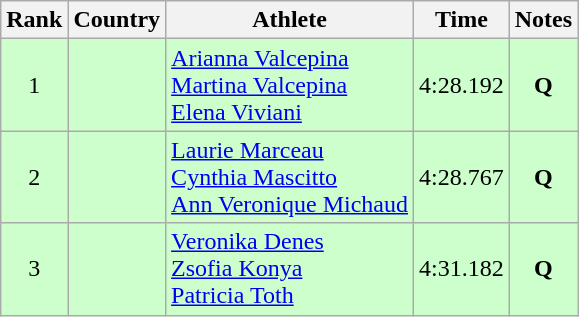<table class="wikitable sortable" style="text-align:center">
<tr>
<th>Rank</th>
<th>Country</th>
<th>Athlete</th>
<th>Time</th>
<th>Notes</th>
</tr>
<tr bgcolor="#ccffcc">
<td>1</td>
<td align=left></td>
<td align=left><a href='#'>Arianna Valcepina</a> <br> <a href='#'>Martina Valcepina</a> <br> <a href='#'>Elena Viviani</a></td>
<td>4:28.192</td>
<td><strong>Q</strong></td>
</tr>
<tr bgcolor="#ccffcc">
<td>2</td>
<td align=left></td>
<td align=left><a href='#'>Laurie Marceau</a> <br> <a href='#'>Cynthia Mascitto</a> <br> <a href='#'>Ann Veronique Michaud</a></td>
<td>4:28.767</td>
<td><strong>Q</strong></td>
</tr>
<tr bgcolor="#ccffcc">
<td>3</td>
<td align=left></td>
<td align=left><a href='#'>Veronika Denes</a> <br> <a href='#'>Zsofia Konya</a> <br> <a href='#'>Patricia Toth</a></td>
<td>4:31.182</td>
<td><strong>Q</strong></td>
</tr>
</table>
